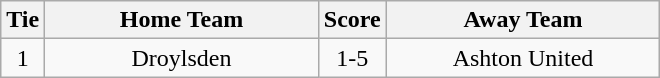<table class="wikitable" style="text-align:center;">
<tr>
<th width=20>Tie</th>
<th width=175>Home Team</th>
<th width=20>Score</th>
<th width=175>Away Team</th>
</tr>
<tr>
<td>1</td>
<td>Droylsden</td>
<td>1-5</td>
<td>Ashton United</td>
</tr>
</table>
